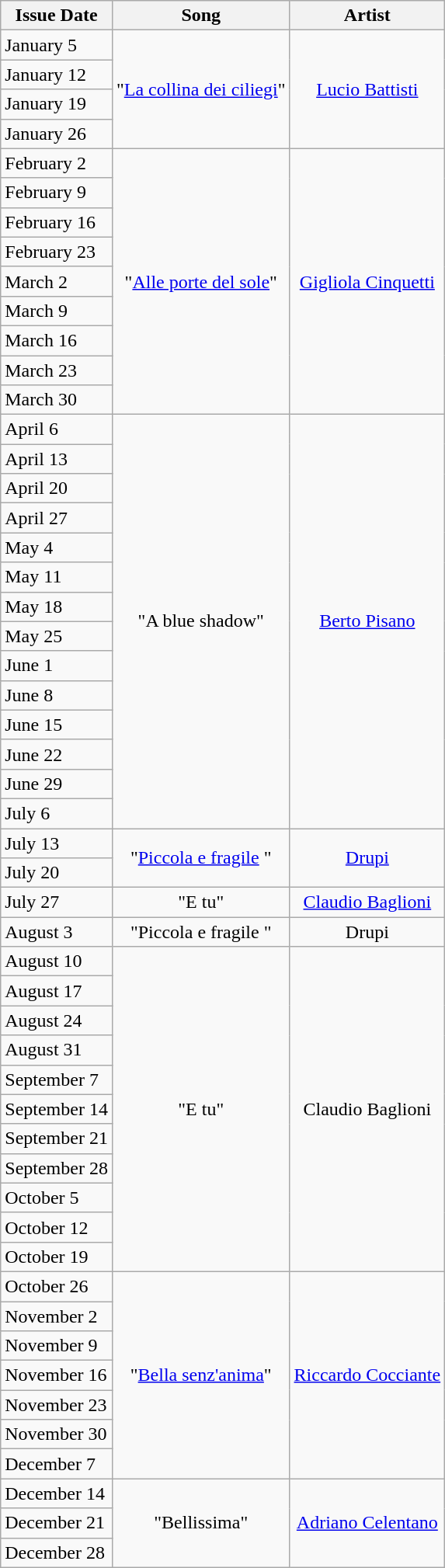<table class="wikitable">
<tr>
<th>Issue Date</th>
<th>Song</th>
<th>Artist</th>
</tr>
<tr>
<td>January 5</td>
<td align="center" rowspan="4">"<a href='#'>La collina dei ciliegi</a>"</td>
<td align="center" rowspan="4"><a href='#'>Lucio Battisti</a></td>
</tr>
<tr>
<td>January 12</td>
</tr>
<tr>
<td>January 19</td>
</tr>
<tr>
<td>January 26</td>
</tr>
<tr>
<td>February 2</td>
<td align="center" rowspan="9">"<a href='#'>Alle porte del sole</a>"</td>
<td align="center" rowspan="9"><a href='#'>Gigliola Cinquetti</a></td>
</tr>
<tr>
<td>February 9</td>
</tr>
<tr>
<td>February 16</td>
</tr>
<tr>
<td>February 23</td>
</tr>
<tr>
<td>March 2</td>
</tr>
<tr>
<td>March 9</td>
</tr>
<tr>
<td>March 16</td>
</tr>
<tr>
<td>March 23</td>
</tr>
<tr>
<td>March 30</td>
</tr>
<tr>
<td>April 6</td>
<td align="center" rowspan="14">"A blue shadow"</td>
<td align="center" rowspan="14"><a href='#'>Berto Pisano</a></td>
</tr>
<tr>
<td>April 13</td>
</tr>
<tr>
<td>April 20</td>
</tr>
<tr>
<td>April 27</td>
</tr>
<tr>
<td>May 4</td>
</tr>
<tr>
<td>May 11</td>
</tr>
<tr>
<td>May 18</td>
</tr>
<tr>
<td>May 25</td>
</tr>
<tr>
<td>June 1</td>
</tr>
<tr>
<td>June 8</td>
</tr>
<tr>
<td>June 15</td>
</tr>
<tr>
<td>June 22</td>
</tr>
<tr>
<td>June 29</td>
</tr>
<tr>
<td>July 6</td>
</tr>
<tr>
<td>July 13</td>
<td align="center" rowspan="2">"<a href='#'>Piccola e fragile</a> "</td>
<td align="center" rowspan="2"><a href='#'>Drupi</a></td>
</tr>
<tr>
<td>July 20</td>
</tr>
<tr>
<td>July 27</td>
<td align="center" rowspan="1">"E tu"</td>
<td align="center" rowspan="1"><a href='#'>Claudio Baglioni</a></td>
</tr>
<tr>
<td>August 3</td>
<td align="center" rowspan="1">"Piccola e fragile "</td>
<td align="center" rowspan="1">Drupi</td>
</tr>
<tr>
<td>August 10</td>
<td align="center" rowspan="11">"E tu"</td>
<td align="center" rowspan="11">Claudio Baglioni</td>
</tr>
<tr>
<td>August 17</td>
</tr>
<tr>
<td>August 24</td>
</tr>
<tr>
<td>August 31</td>
</tr>
<tr>
<td>September 7</td>
</tr>
<tr>
<td>September 14</td>
</tr>
<tr>
<td>September 21</td>
</tr>
<tr>
<td>September 28</td>
</tr>
<tr>
<td>October 5</td>
</tr>
<tr>
<td>October 12</td>
</tr>
<tr>
<td>October 19</td>
</tr>
<tr>
<td>October 26</td>
<td align="center" rowspan="7">"<a href='#'>Bella senz'anima</a>"</td>
<td align="center" rowspan="7"><a href='#'>Riccardo Cocciante</a></td>
</tr>
<tr>
<td>November 2</td>
</tr>
<tr>
<td>November 9</td>
</tr>
<tr>
<td>November 16</td>
</tr>
<tr>
<td>November 23</td>
</tr>
<tr>
<td>November 30</td>
</tr>
<tr>
<td>December 7</td>
</tr>
<tr>
<td>December 14</td>
<td align="center" rowspan="3">"Bellissima"</td>
<td align="center" rowspan="3"><a href='#'>Adriano Celentano</a></td>
</tr>
<tr>
<td>December 21</td>
</tr>
<tr>
<td>December 28</td>
</tr>
</table>
